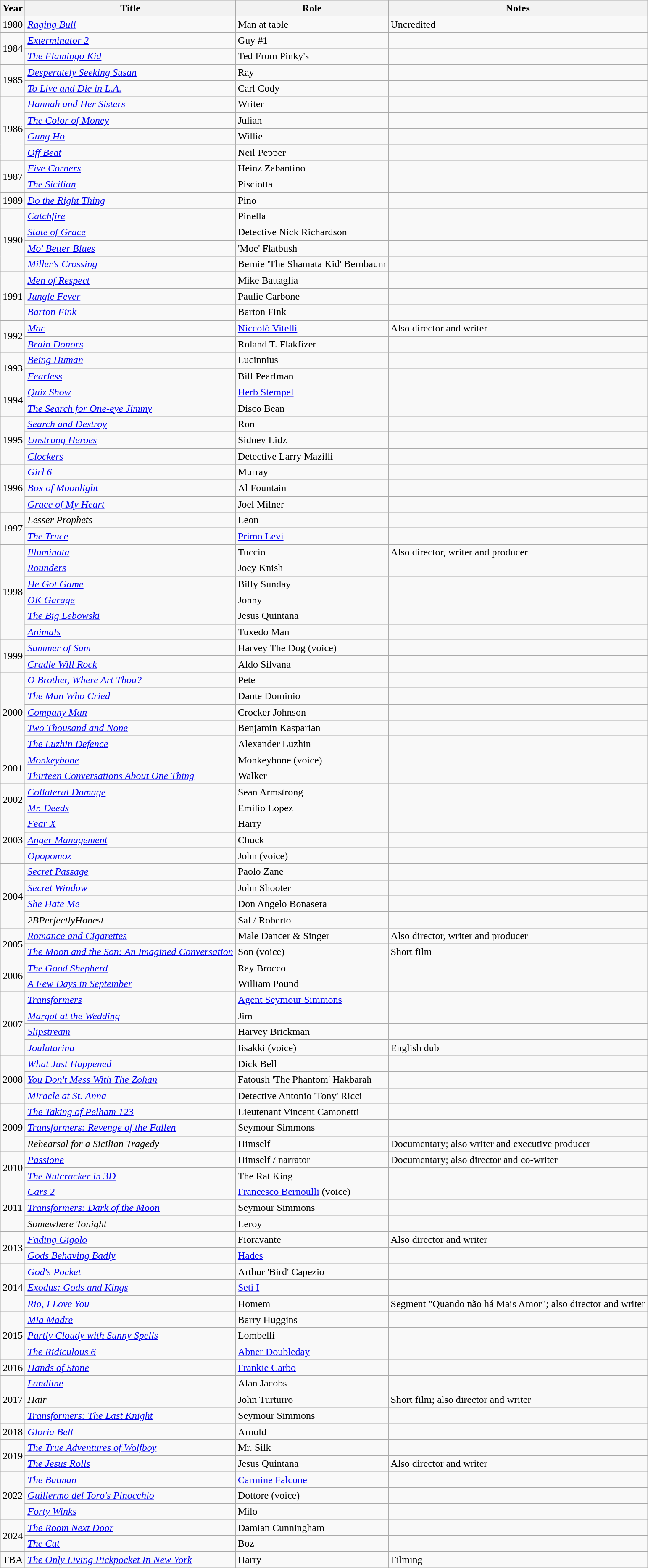<table class="wikitable sortable">
<tr>
<th>Year</th>
<th>Title</th>
<th>Role</th>
<th>Notes</th>
</tr>
<tr>
<td>1980</td>
<td><em><a href='#'>Raging Bull</a></em></td>
<td>Man at table</td>
<td>Uncredited</td>
</tr>
<tr>
<td rowspan="2">1984</td>
<td><em><a href='#'>Exterminator 2</a></em></td>
<td>Guy #1</td>
<td></td>
</tr>
<tr>
<td><em><a href='#'>The Flamingo Kid</a></em></td>
<td>Ted From Pinky's</td>
<td></td>
</tr>
<tr>
<td rowspan="2">1985</td>
<td><em><a href='#'>Desperately Seeking Susan</a></em></td>
<td>Ray</td>
<td></td>
</tr>
<tr>
<td><em><a href='#'>To Live and Die in L.A.</a></em></td>
<td>Carl Cody</td>
<td></td>
</tr>
<tr>
<td rowspan="4">1986</td>
<td><em><a href='#'>Hannah and Her Sisters</a></em></td>
<td>Writer</td>
<td></td>
</tr>
<tr>
<td><em><a href='#'>The Color of Money</a></em></td>
<td>Julian</td>
<td></td>
</tr>
<tr>
<td><em><a href='#'>Gung Ho</a></em></td>
<td>Willie</td>
<td></td>
</tr>
<tr>
<td><em><a href='#'>Off Beat</a></em></td>
<td>Neil Pepper</td>
<td></td>
</tr>
<tr>
<td rowspan="2">1987</td>
<td><em><a href='#'>Five Corners</a></em></td>
<td>Heinz Zabantino</td>
<td></td>
</tr>
<tr>
<td><em><a href='#'>The Sicilian</a></em></td>
<td>Pisciotta</td>
<td></td>
</tr>
<tr>
<td>1989</td>
<td><em><a href='#'>Do the Right Thing</a></em></td>
<td>Pino</td>
<td></td>
</tr>
<tr>
<td rowspan="4">1990</td>
<td><em><a href='#'>Catchfire</a></em></td>
<td>Pinella</td>
<td></td>
</tr>
<tr>
<td><em><a href='#'>State of Grace</a></em></td>
<td>Detective Nick Richardson</td>
<td></td>
</tr>
<tr>
<td><em><a href='#'>Mo' Better Blues</a></em></td>
<td>'Moe' Flatbush</td>
<td></td>
</tr>
<tr>
<td><em><a href='#'>Miller's Crossing</a></em></td>
<td>Bernie 'The Shamata Kid' Bernbaum</td>
<td></td>
</tr>
<tr>
<td rowspan="3">1991</td>
<td><em><a href='#'>Men of Respect</a></em></td>
<td>Mike Battaglia</td>
<td></td>
</tr>
<tr>
<td><em><a href='#'>Jungle Fever</a></em></td>
<td>Paulie Carbone</td>
<td></td>
</tr>
<tr>
<td><em><a href='#'>Barton Fink</a></em></td>
<td>Barton Fink</td>
<td></td>
</tr>
<tr>
<td rowspan="2">1992</td>
<td><em><a href='#'>Mac</a></em></td>
<td><a href='#'>Niccolò Vitelli</a></td>
<td>Also director and writer</td>
</tr>
<tr>
<td><em><a href='#'>Brain Donors</a></em></td>
<td>Roland T. Flakfizer</td>
<td></td>
</tr>
<tr>
<td rowspan="2">1993</td>
<td><em><a href='#'>Being Human</a></em></td>
<td>Lucinnius</td>
<td></td>
</tr>
<tr>
<td><em><a href='#'>Fearless</a></em></td>
<td>Bill Pearlman</td>
<td></td>
</tr>
<tr>
<td rowspan="2">1994</td>
<td><em><a href='#'>Quiz Show</a></em></td>
<td><a href='#'>Herb Stempel</a></td>
<td></td>
</tr>
<tr>
<td><em><a href='#'>The Search for One-eye Jimmy</a></em></td>
<td>Disco Bean</td>
<td></td>
</tr>
<tr>
<td rowspan="3">1995</td>
<td><em><a href='#'>Search and Destroy</a></em></td>
<td>Ron</td>
<td></td>
</tr>
<tr>
<td><em><a href='#'>Unstrung Heroes</a></em></td>
<td>Sidney Lidz</td>
<td></td>
</tr>
<tr>
<td><em><a href='#'>Clockers</a></em></td>
<td>Detective Larry Mazilli</td>
<td></td>
</tr>
<tr>
<td rowspan="3">1996</td>
<td><em><a href='#'>Girl 6</a></em></td>
<td>Murray</td>
<td></td>
</tr>
<tr>
<td><em><a href='#'>Box of Moonlight</a></em></td>
<td>Al Fountain</td>
<td></td>
</tr>
<tr>
<td><em><a href='#'>Grace of My Heart</a></em></td>
<td>Joel Milner</td>
<td></td>
</tr>
<tr>
<td rowspan="2">1997</td>
<td><em>Lesser Prophets</em></td>
<td>Leon</td>
<td></td>
</tr>
<tr>
<td><em><a href='#'>The Truce</a></em></td>
<td><a href='#'>Primo Levi</a></td>
<td></td>
</tr>
<tr>
<td rowspan="6">1998</td>
<td><em><a href='#'>Illuminata</a></em></td>
<td>Tuccio</td>
<td>Also director, writer and producer</td>
</tr>
<tr>
<td><em><a href='#'>Rounders</a></em></td>
<td>Joey Knish</td>
<td></td>
</tr>
<tr>
<td><em><a href='#'>He Got Game</a></em></td>
<td>Billy Sunday</td>
<td></td>
</tr>
<tr>
<td><em><a href='#'>OK Garage</a></em></td>
<td>Jonny</td>
<td></td>
</tr>
<tr>
<td><em><a href='#'>The Big Lebowski</a></em></td>
<td>Jesus Quintana</td>
<td></td>
</tr>
<tr>
<td><em><a href='#'>Animals</a></em></td>
<td>Tuxedo Man</td>
<td></td>
</tr>
<tr>
<td rowspan="2">1999</td>
<td><em><a href='#'>Summer of Sam</a></em></td>
<td>Harvey The Dog (voice)</td>
<td></td>
</tr>
<tr>
<td><em><a href='#'>Cradle Will Rock</a></em></td>
<td>Aldo Silvana</td>
<td></td>
</tr>
<tr>
<td rowspan="5">2000</td>
<td><em><a href='#'>O Brother, Where Art Thou?</a></em></td>
<td>Pete</td>
<td></td>
</tr>
<tr>
<td><em><a href='#'>The Man Who Cried</a></em></td>
<td>Dante Dominio</td>
<td></td>
</tr>
<tr>
<td><em><a href='#'>Company Man</a></em></td>
<td>Crocker Johnson</td>
<td></td>
</tr>
<tr>
<td><em><a href='#'>Two Thousand and None</a></em></td>
<td>Benjamin Kasparian</td>
<td></td>
</tr>
<tr>
<td><em><a href='#'>The Luzhin Defence</a></em></td>
<td>Alexander Luzhin</td>
<td></td>
</tr>
<tr>
<td rowspan="2">2001</td>
<td><em><a href='#'>Monkeybone</a></em></td>
<td>Monkeybone (voice)</td>
<td></td>
</tr>
<tr>
<td><em><a href='#'>Thirteen Conversations About One Thing</a></em></td>
<td>Walker</td>
<td></td>
</tr>
<tr>
<td rowspan="2">2002</td>
<td><em><a href='#'>Collateral Damage</a></em></td>
<td>Sean Armstrong</td>
<td></td>
</tr>
<tr>
<td><em><a href='#'>Mr. Deeds</a></em></td>
<td>Emilio Lopez</td>
<td></td>
</tr>
<tr>
<td rowspan="3">2003</td>
<td><em><a href='#'>Fear X</a></em></td>
<td>Harry</td>
<td></td>
</tr>
<tr>
<td><em><a href='#'>Anger Management</a></em></td>
<td>Chuck</td>
<td></td>
</tr>
<tr>
<td><em><a href='#'>Opopomoz</a></em></td>
<td>John (voice)</td>
<td></td>
</tr>
<tr>
<td rowspan="4">2004</td>
<td><em><a href='#'>Secret Passage</a></em></td>
<td>Paolo Zane</td>
<td></td>
</tr>
<tr>
<td><em><a href='#'>Secret Window</a></em></td>
<td>John Shooter</td>
<td></td>
</tr>
<tr>
<td><em><a href='#'>She Hate Me</a></em></td>
<td>Don Angelo Bonasera</td>
<td></td>
</tr>
<tr>
<td><em>2BPerfectlyHonest</em></td>
<td>Sal / Roberto</td>
<td></td>
</tr>
<tr>
<td rowspan="2">2005</td>
<td><em><a href='#'>Romance and Cigarettes</a></em></td>
<td>Male Dancer & Singer</td>
<td>Also director, writer and producer</td>
</tr>
<tr>
<td><em><a href='#'>The Moon and the Son: An Imagined Conversation</a></em></td>
<td>Son (voice)</td>
<td>Short film</td>
</tr>
<tr>
<td rowspan="2">2006</td>
<td><em><a href='#'>The Good Shepherd</a></em></td>
<td>Ray Brocco</td>
<td></td>
</tr>
<tr>
<td><em><a href='#'>A Few Days in September</a></em></td>
<td>William Pound</td>
<td></td>
</tr>
<tr>
<td rowspan="4">2007</td>
<td><em><a href='#'>Transformers</a></em></td>
<td><a href='#'>Agent Seymour Simmons</a></td>
<td></td>
</tr>
<tr>
<td><em><a href='#'>Margot at the Wedding</a></em></td>
<td>Jim</td>
<td></td>
</tr>
<tr>
<td><em><a href='#'>Slipstream</a></em></td>
<td>Harvey Brickman</td>
<td></td>
</tr>
<tr>
<td><em><a href='#'>Joulutarina</a></em></td>
<td>Iisakki (voice)</td>
<td>English dub</td>
</tr>
<tr>
<td rowspan="3">2008</td>
<td><em><a href='#'>What Just Happened</a></em></td>
<td>Dick Bell</td>
<td></td>
</tr>
<tr>
<td><em><a href='#'>You Don't Mess With The Zohan</a></em></td>
<td>Fatoush 'The Phantom' Hakbarah</td>
<td></td>
</tr>
<tr>
<td><em><a href='#'>Miracle at St. Anna</a></em></td>
<td>Detective Antonio 'Tony' Ricci</td>
<td></td>
</tr>
<tr>
<td rowspan="3">2009</td>
<td><em><a href='#'>The Taking of Pelham 123</a></em></td>
<td>Lieutenant Vincent Camonetti</td>
<td></td>
</tr>
<tr>
<td><em><a href='#'>Transformers: Revenge of the Fallen</a></em></td>
<td>Seymour Simmons</td>
<td></td>
</tr>
<tr>
<td><em>Rehearsal for a Sicilian Tragedy</em></td>
<td>Himself</td>
<td>Documentary; also writer and executive producer</td>
</tr>
<tr>
<td rowspan="2">2010</td>
<td><em><a href='#'>Passione</a></em></td>
<td>Himself / narrator</td>
<td>Documentary; also director and co-writer</td>
</tr>
<tr>
<td><em><a href='#'>The Nutcracker in 3D</a></em></td>
<td>The Rat King</td>
<td></td>
</tr>
<tr>
<td rowspan="3">2011</td>
<td><em><a href='#'>Cars 2</a></em></td>
<td><a href='#'>Francesco Bernoulli</a> (voice)</td>
<td></td>
</tr>
<tr>
<td><em><a href='#'>Transformers: Dark of the Moon</a></em></td>
<td>Seymour Simmons</td>
<td></td>
</tr>
<tr>
<td><em>Somewhere Tonight</em></td>
<td>Leroy</td>
<td></td>
</tr>
<tr>
<td rowspan="2">2013</td>
<td><em><a href='#'>Fading Gigolo</a></em></td>
<td>Fioravante</td>
<td>Also director and writer</td>
</tr>
<tr>
<td><em><a href='#'>Gods Behaving Badly</a></em></td>
<td><a href='#'>Hades</a></td>
<td></td>
</tr>
<tr>
<td rowspan="3">2014</td>
<td><em><a href='#'>God's Pocket</a></em></td>
<td>Arthur 'Bird' Capezio</td>
<td></td>
</tr>
<tr>
<td><em><a href='#'>Exodus: Gods and Kings</a></em></td>
<td><a href='#'>Seti I</a></td>
<td></td>
</tr>
<tr>
<td><em><a href='#'>Rio, I Love You</a></em></td>
<td>Homem</td>
<td>Segment "Quando não há Mais Amor"; also director and writer</td>
</tr>
<tr>
<td rowspan="3">2015</td>
<td><em><a href='#'>Mia Madre</a></em></td>
<td>Barry Huggins</td>
<td></td>
</tr>
<tr>
<td><em><a href='#'>Partly Cloudy with Sunny Spells</a></em></td>
<td>Lombelli</td>
<td></td>
</tr>
<tr>
<td><em><a href='#'>The Ridiculous 6</a></em></td>
<td><a href='#'>Abner Doubleday</a></td>
<td></td>
</tr>
<tr>
<td>2016</td>
<td><em><a href='#'>Hands of Stone</a></em></td>
<td><a href='#'>Frankie Carbo</a></td>
<td></td>
</tr>
<tr>
<td rowspan="3">2017</td>
<td><em><a href='#'>Landline</a></em></td>
<td>Alan Jacobs</td>
<td></td>
</tr>
<tr>
<td><em>Hair</em></td>
<td>John Turturro</td>
<td>Short film; also director and writer</td>
</tr>
<tr>
<td><em><a href='#'>Transformers: The Last Knight</a></em></td>
<td>Seymour Simmons</td>
<td></td>
</tr>
<tr>
<td>2018</td>
<td><em><a href='#'>Gloria Bell</a></em></td>
<td>Arnold</td>
<td></td>
</tr>
<tr>
<td rowspan="2">2019</td>
<td><em><a href='#'>The True Adventures of Wolfboy</a></em></td>
<td>Mr. Silk</td>
<td></td>
</tr>
<tr>
<td><em><a href='#'>The Jesus Rolls</a></em></td>
<td>Jesus Quintana</td>
<td>Also director and writer</td>
</tr>
<tr>
<td rowspan="3">2022</td>
<td><em><a href='#'>The Batman</a></em></td>
<td><a href='#'>Carmine Falcone</a></td>
<td></td>
</tr>
<tr>
<td><em><a href='#'>Guillermo del Toro's Pinocchio</a></em></td>
<td>Dottore (voice)</td>
<td></td>
</tr>
<tr>
<td><em><a href='#'>Forty Winks</a></em></td>
<td>Milo</td>
<td></td>
</tr>
<tr>
<td rowspan="2">2024</td>
<td><em><a href='#'>The Room Next Door</a></em></td>
<td>Damian Cunningham</td>
<td></td>
</tr>
<tr>
<td><em><a href='#'>The Cut</a></em></td>
<td>Boz</td>
<td></td>
</tr>
<tr>
<td>TBA</td>
<td><em><a href='#'>The Only Living Pickpocket In New York</a></em></td>
<td>Harry</td>
<td>Filming</td>
</tr>
</table>
